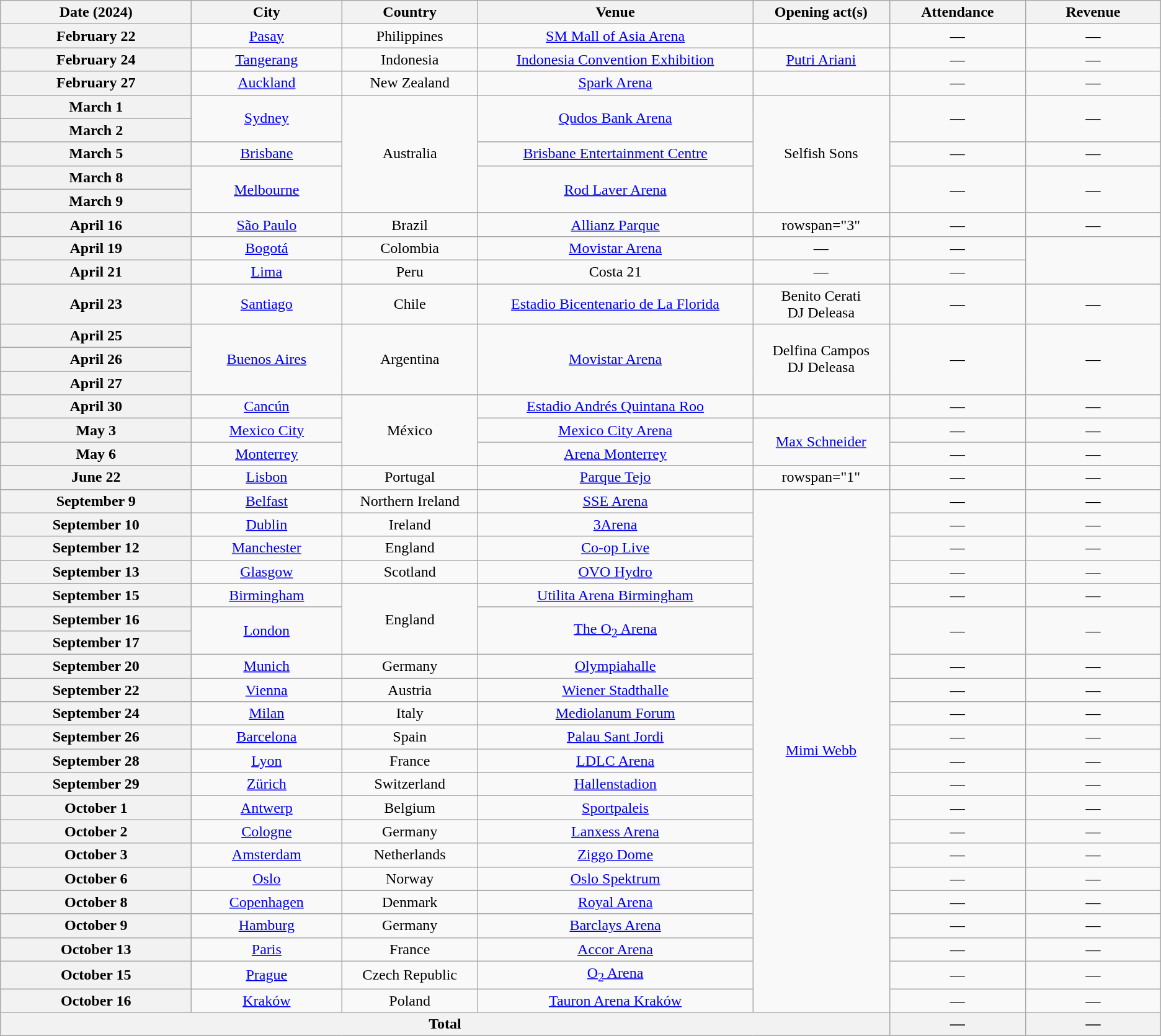<table class="wikitable plainrowheaders" style="text-align:center;">
<tr>
<th scope="col" style="width:13em;">Date (2024)</th>
<th scope="col" style="width:10em;">City</th>
<th scope="col" style="width:09em;">Country</th>
<th scope="col" style="width:19em;">Venue</th>
<th scope="col" style="width:09em;">Opening act(s)</th>
<th scope="col" style="width:09em;">Attendance</th>
<th scope="col" style="width:09em;">Revenue</th>
</tr>
<tr>
<th scope="row" style="text-align:center;">February 22</th>
<td><a href='#'>Pasay</a></td>
<td>Philippines</td>
<td><a href='#'>SM Mall of Asia Arena</a></td>
<td></td>
<td>—</td>
<td>—</td>
</tr>
<tr>
<th scope="row" style="text-align:center;">February 24</th>
<td><a href='#'>Tangerang</a></td>
<td>Indonesia</td>
<td><a href='#'>Indonesia Convention Exhibition</a></td>
<td><a href='#'>Putri Ariani</a></td>
<td>—</td>
<td>—</td>
</tr>
<tr>
<th scope="row" style="text-align:center;">February 27</th>
<td><a href='#'>Auckland</a></td>
<td>New Zealand</td>
<td><a href='#'>Spark Arena</a></td>
<td></td>
<td>—</td>
<td>—</td>
</tr>
<tr>
<th scope="row" style="text-align:center;">March 1</th>
<td rowspan="2"><a href='#'>Sydney</a></td>
<td rowspan="5">Australia</td>
<td rowspan="2"><a href='#'>Qudos Bank Arena</a></td>
<td rowspan="5">Selfish Sons</td>
<td rowspan="2">—</td>
<td rowspan="2">—</td>
</tr>
<tr>
<th scope="row" style="text-align:center;">March 2</th>
</tr>
<tr>
<th scope="row" style="text-align:center;">March 5</th>
<td><a href='#'>Brisbane</a></td>
<td><a href='#'>Brisbane Entertainment Centre</a></td>
<td>—</td>
<td>—</td>
</tr>
<tr>
<th scope="row" style="text-align:center;">March 8</th>
<td rowspan="2"><a href='#'>Melbourne</a></td>
<td rowspan="2"><a href='#'>Rod Laver Arena</a></td>
<td rowspan="2">—</td>
<td rowspan="2">—</td>
</tr>
<tr>
<th scope="row" style="text-align:center;">March 9</th>
</tr>
<tr>
<th scope="row" style="text-align:center;">April 16</th>
<td><a href='#'>São Paulo</a></td>
<td>Brazil</td>
<td><a href='#'>Allianz Parque</a></td>
<td>rowspan="3" </td>
<td>—</td>
<td>—</td>
</tr>
<tr>
<th scope="row" style="text-align:center;">April 19</th>
<td><a href='#'>Bogotá</a></td>
<td>Colombia</td>
<td><a href='#'>Movistar Arena</a></td>
<td>—</td>
<td>—</td>
</tr>
<tr>
<th scope="row" style="text-align:center;">April 21</th>
<td><a href='#'>Lima</a></td>
<td>Peru</td>
<td>Costa 21</td>
<td>—</td>
<td>—</td>
</tr>
<tr>
<th scope="row" style="text-align:center;">April 23</th>
<td><a href='#'>Santiago</a></td>
<td>Chile</td>
<td><a href='#'>Estadio Bicentenario de La Florida</a></td>
<td>Benito Cerati<br>DJ Deleasa</td>
<td>—</td>
<td>—</td>
</tr>
<tr>
<th scope="row" style="text-align:center;">April 25</th>
<td rowspan="3"><a href='#'>Buenos Aires</a></td>
<td rowspan="3">Argentina</td>
<td rowspan="3"><a href='#'>Movistar Arena</a></td>
<td rowspan="3">Delfina Campos<br>DJ Deleasa</td>
<td rowspan="3">—</td>
<td rowspan="3">—</td>
</tr>
<tr>
<th scope="row" style="text-align:center;">April 26</th>
</tr>
<tr>
<th scope="row" style="text-align:center;">April 27</th>
</tr>
<tr>
<th scope="row" style="text-align:center;">April 30</th>
<td><a href='#'>Cancún</a></td>
<td rowspan="3">México</td>
<td><a href='#'>Estadio Andrés Quintana Roo</a></td>
<td></td>
<td>—</td>
<td>—</td>
</tr>
<tr>
<th scope="row" style="text-align:center;">May 3</th>
<td><a href='#'>Mexico City</a></td>
<td><a href='#'>Mexico City Arena</a></td>
<td rowspan="2"><a href='#'>Max Schneider</a></td>
<td>—</td>
<td>—</td>
</tr>
<tr>
<th scope="row" style="text-align:center;">May 6</th>
<td><a href='#'>Monterrey</a></td>
<td><a href='#'>Arena Monterrey</a></td>
<td>—</td>
<td>—</td>
</tr>
<tr>
<th scope="row" style="text-align:center;">June 22</th>
<td><a href='#'>Lisbon</a></td>
<td>Portugal</td>
<td><a href='#'>Parque Tejo</a></td>
<td>rowspan="1" </td>
<td>—</td>
<td>—</td>
</tr>
<tr>
<th scope="row" style="text-align:center;">September 9</th>
<td><a href='#'>Belfast</a></td>
<td>Northern Ireland</td>
<td><a href='#'>SSE Arena</a></td>
<td rowspan="22"><a href='#'>Mimi Webb</a></td>
<td>—</td>
<td>—</td>
</tr>
<tr>
<th scope="row" style="text-align:center;">September 10</th>
<td><a href='#'>Dublin</a></td>
<td>Ireland</td>
<td><a href='#'>3Arena</a></td>
<td>—</td>
<td>—</td>
</tr>
<tr>
<th scope="row" style="text-align:center;">September 12</th>
<td><a href='#'>Manchester</a></td>
<td>England</td>
<td><a href='#'>Co-op Live</a></td>
<td>—</td>
<td>—</td>
</tr>
<tr>
<th scope="row" style="text-align:center;">September 13</th>
<td><a href='#'>Glasgow</a></td>
<td>Scotland</td>
<td><a href='#'>OVO Hydro</a></td>
<td>—</td>
<td>—</td>
</tr>
<tr>
<th scope="row" style="text-align:center;">September 15</th>
<td><a href='#'>Birmingham</a></td>
<td rowspan="3">England</td>
<td><a href='#'>Utilita Arena Birmingham</a></td>
<td>—</td>
<td>—</td>
</tr>
<tr>
<th scope="row" style="text-align:center;">September 16</th>
<td rowspan="2"><a href='#'>London</a></td>
<td rowspan="2"><a href='#'>The O<sub>2</sub> Arena</a></td>
<td rowspan="2">—</td>
<td rowspan="2">—</td>
</tr>
<tr>
<th scope="row" style="text-align:center;">September 17</th>
</tr>
<tr>
<th scope="row" style="text-align:center;">September 20</th>
<td><a href='#'>Munich</a></td>
<td>Germany</td>
<td><a href='#'>Olympiahalle</a></td>
<td>—</td>
<td>—</td>
</tr>
<tr>
<th scope="row" style="text-align:center;">September 22</th>
<td><a href='#'>Vienna</a></td>
<td>Austria</td>
<td><a href='#'>Wiener Stadthalle</a></td>
<td>—</td>
<td>—</td>
</tr>
<tr>
<th scope="row" style="text-align:center;">September 24</th>
<td><a href='#'>Milan</a></td>
<td>Italy</td>
<td><a href='#'>Mediolanum Forum</a></td>
<td>—</td>
<td>—</td>
</tr>
<tr>
<th scope="row" style="text-align:center;">September 26</th>
<td><a href='#'>Barcelona</a></td>
<td>Spain</td>
<td><a href='#'>Palau Sant Jordi</a></td>
<td>—</td>
<td>—</td>
</tr>
<tr>
<th scope="row" style="text-align:center;">September 28</th>
<td><a href='#'>Lyon</a></td>
<td>France</td>
<td><a href='#'>LDLC Arena</a></td>
<td>—</td>
<td>—</td>
</tr>
<tr>
<th scope="row" style="text-align:center;">September 29</th>
<td><a href='#'>Zürich</a></td>
<td>Switzerland</td>
<td><a href='#'>Hallenstadion</a></td>
<td>—</td>
<td>—</td>
</tr>
<tr>
<th scope="row" style="text-align:center;">October 1</th>
<td><a href='#'>Antwerp</a></td>
<td>Belgium</td>
<td><a href='#'>Sportpaleis</a></td>
<td>—</td>
<td>—</td>
</tr>
<tr>
<th scope="row" style="text-align:center;">October 2</th>
<td><a href='#'>Cologne</a></td>
<td>Germany</td>
<td><a href='#'>Lanxess Arena</a></td>
<td>—</td>
<td>—</td>
</tr>
<tr>
<th scope="row" style="text-align:center;">October 3</th>
<td><a href='#'>Amsterdam</a></td>
<td>Netherlands</td>
<td><a href='#'>Ziggo Dome</a></td>
<td>—</td>
<td>—</td>
</tr>
<tr>
<th scope="row" style="text-align:center;">October 6</th>
<td><a href='#'>Oslo</a></td>
<td>Norway</td>
<td><a href='#'>Oslo Spektrum</a></td>
<td>—</td>
<td>—</td>
</tr>
<tr>
<th scope="row" style="text-align:center;">October 8</th>
<td><a href='#'>Copenhagen</a></td>
<td>Denmark</td>
<td><a href='#'>Royal Arena</a></td>
<td>—</td>
<td>—</td>
</tr>
<tr>
<th scope="row" style="text-align:center;">October 9</th>
<td><a href='#'>Hamburg</a></td>
<td>Germany</td>
<td><a href='#'>Barclays Arena</a></td>
<td>—</td>
<td>—</td>
</tr>
<tr>
<th scope="row" style="text-align:center;">October 13</th>
<td><a href='#'>Paris</a></td>
<td>France</td>
<td><a href='#'>Accor Arena</a></td>
<td>—</td>
<td>—</td>
</tr>
<tr>
<th scope="row" style="text-align:center;">October 15</th>
<td><a href='#'>Prague</a></td>
<td>Czech Republic</td>
<td><a href='#'>O<sub>2</sub> Arena</a></td>
<td>—</td>
<td>—</td>
</tr>
<tr>
<th scope="row" style="text-align:center;">October 16</th>
<td><a href='#'>Kraków</a></td>
<td>Poland</td>
<td><a href='#'>Tauron Arena Kraków</a></td>
<td>—</td>
<td>—</td>
</tr>
<tr>
<th colspan="5">Total</th>
<th>—</th>
<th>—</th>
</tr>
</table>
